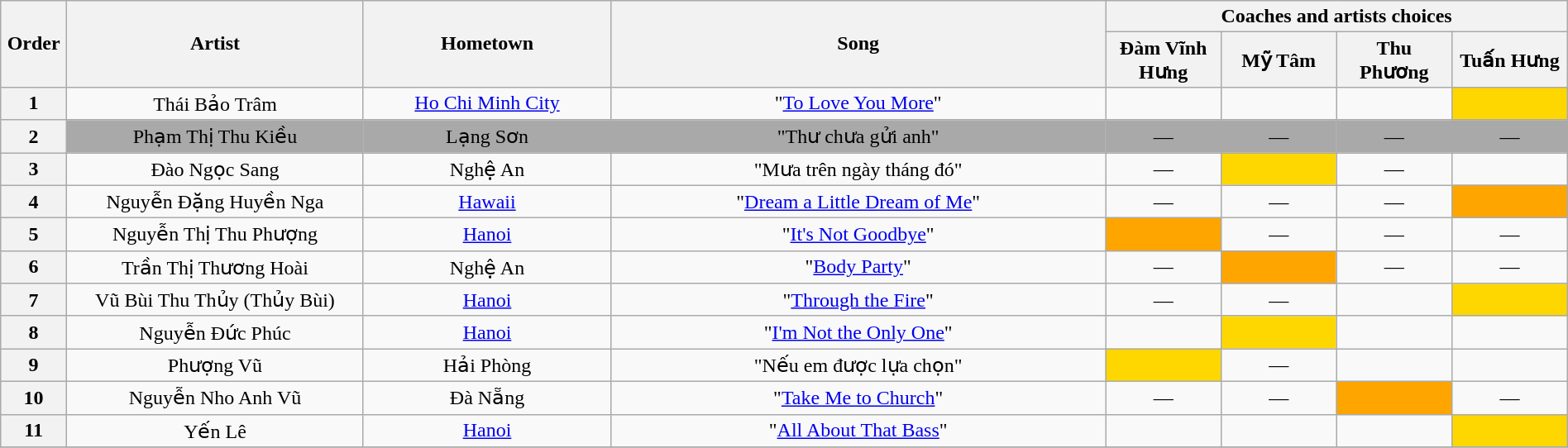<table class="wikitable" style="text-align:center; width:100%;">
<tr>
<th scope="col" rowspan="2" style="width:04%;">Order</th>
<th scope="col" rowspan="2" style="width:18%;">Artist</th>
<th scope="col" rowspan="2" style="width:15%;">Hometown</th>
<th scope="col" rowspan="2" style="width:30%;">Song</th>
<th colspan="4" style="width:28%;">Coaches and artists choices</th>
</tr>
<tr>
<th style="width:07%;">Đàm Vĩnh Hưng</th>
<th style="width:07%;">Mỹ Tâm</th>
<th style="width:07%;">Thu Phương</th>
<th style="width:07%;">Tuấn Hưng</th>
</tr>
<tr>
<th>1</th>
<td>Thái Bảo Trâm</td>
<td><a href='#'>Ho Chi Minh City</a></td>
<td>"<a href='#'>To Love You More</a>"</td>
<td style="text-align:center;"></td>
<td style="text-align:center;"></td>
<td style="text-align:center;"></td>
<td style="background:gold;text-align:center;"></td>
</tr>
<tr>
<th>2</th>
<td style="background:darkgrey;">Phạm Thị Thu Kiều</td>
<td style="background:darkgrey;">Lạng Sơn</td>
<td style="background:darkgrey;">"Thư chưa gửi anh"</td>
<td style="background:darkgrey;text-align:center;">—</td>
<td style="background:darkgrey;text-align:center;">—</td>
<td style="background:darkgrey;text-align:center;">—</td>
<td style="background:darkgrey;text-align:center;">—</td>
</tr>
<tr>
<th>3</th>
<td>Đào Ngọc Sang</td>
<td>Nghệ An</td>
<td>"Mưa trên ngày tháng đó"</td>
<td align="center">—</td>
<td style="background:gold;text-align:center;"></td>
<td align="center">—</td>
<td style="text-align:center;"></td>
</tr>
<tr>
<th>4</th>
<td>Nguyễn Đặng Huyền Nga</td>
<td><a href='#'>Hawaii</a></td>
<td>"<a href='#'>Dream a Little Dream of Me</a>"</td>
<td align="center">—</td>
<td align="center">—</td>
<td align="center">—</td>
<td style="background:orange;text-align:center;"></td>
</tr>
<tr>
<th>5</th>
<td>Nguyễn Thị Thu Phượng</td>
<td><a href='#'>Hanoi</a></td>
<td>"<a href='#'>It's Not Goodbye</a>"</td>
<td style="background:orange;text-align:center;"></td>
<td align="center">—</td>
<td align="center">—</td>
<td align="center">—</td>
</tr>
<tr>
<th>6</th>
<td>Trần Thị Thương Hoài</td>
<td>Nghệ An</td>
<td>"<a href='#'>Body Party</a>"</td>
<td align="center">—</td>
<td style="background:orange;text-align:center;"></td>
<td align="center">—</td>
<td align="center">—</td>
</tr>
<tr>
<th>7</th>
<td>Vũ Bùi Thu Thủy (Thủy Bùi)</td>
<td><a href='#'>Hanoi</a></td>
<td>"<a href='#'>Through the Fire</a>"</td>
<td align="center">—</td>
<td align="center">—</td>
<td style="text-align:center;"></td>
<td style="background:gold;text-align:center;"></td>
</tr>
<tr>
<th>8</th>
<td>Nguyễn Đức Phúc</td>
<td><a href='#'>Hanoi</a></td>
<td>"<a href='#'>I'm Not the Only One</a>"</td>
<td style="text-align:center;"></td>
<td style="background:gold;text-align:center;"></td>
<td style="text-align:center;"></td>
<td style="text-align:center;"></td>
</tr>
<tr>
<th>9</th>
<td>Phượng Vũ</td>
<td>Hải Phòng</td>
<td>"Nếu em được lựa chọn"</td>
<td style="background:gold;text-align:center;"></td>
<td align="center">—</td>
<td style="text-align:center;"></td>
<td style="text-align:center;"></td>
</tr>
<tr>
<th>10</th>
<td>Nguyễn Nho Anh Vũ</td>
<td>Đà Nẵng</td>
<td>"<a href='#'>Take Me to Church</a>"</td>
<td align="center">—</td>
<td align="center">—</td>
<td style="background:orange;text-align:center;"></td>
<td align="center">—</td>
</tr>
<tr>
<th>11</th>
<td>Yến Lê</td>
<td><a href='#'>Hanoi</a></td>
<td>"<a href='#'>All About That Bass</a>"</td>
<td style="text-align:center;"></td>
<td style="text-align:center;"></td>
<td style="text-align:center;"></td>
<td style="background:gold;text-align:center;"></td>
</tr>
<tr>
</tr>
</table>
